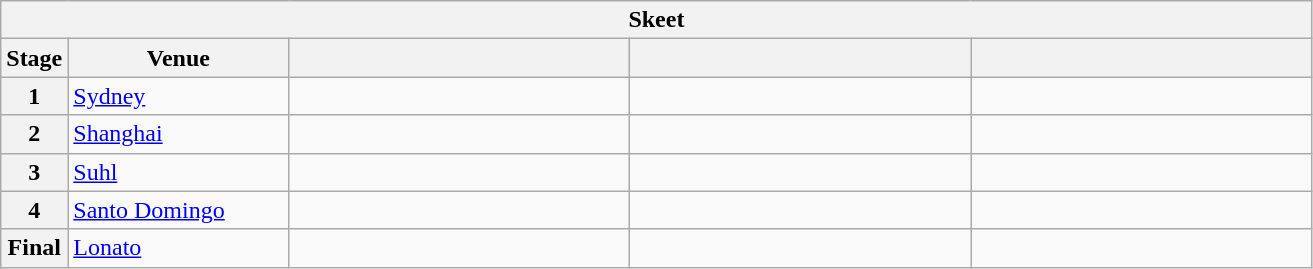<table class="wikitable">
<tr>
<th colspan="5">Skeet</th>
</tr>
<tr>
<th>Stage</th>
<th width=140>Venue</th>
<th width=220></th>
<th width=220></th>
<th width=220></th>
</tr>
<tr>
<th>1</th>
<td> <a href='#'>Sydney</a></td>
<td></td>
<td></td>
<td></td>
</tr>
<tr>
<th>2</th>
<td> <a href='#'>Shanghai</a></td>
<td></td>
<td></td>
<td></td>
</tr>
<tr>
<th>3</th>
<td> <a href='#'>Suhl</a></td>
<td></td>
<td></td>
<td></td>
</tr>
<tr>
<th>4</th>
<td> <a href='#'>Santo Domingo</a></td>
<td></td>
<td></td>
<td></td>
</tr>
<tr>
<th>Final</th>
<td> <a href='#'>Lonato</a></td>
<td></td>
<td></td>
<td></td>
</tr>
</table>
